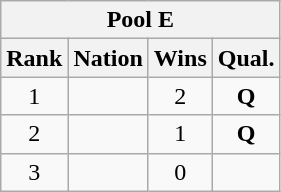<table class="wikitable" style="text-align:center">
<tr>
<th colspan=4 align=center><strong>Pool E</strong></th>
</tr>
<tr>
<th>Rank</th>
<th>Nation</th>
<th>Wins</th>
<th>Qual.</th>
</tr>
<tr>
<td>1</td>
<td align=left></td>
<td>2</td>
<td><strong>Q</strong></td>
</tr>
<tr>
<td>2</td>
<td align=left></td>
<td>1</td>
<td><strong>Q</strong></td>
</tr>
<tr>
<td>3</td>
<td align=left></td>
<td>0</td>
<td></td>
</tr>
</table>
